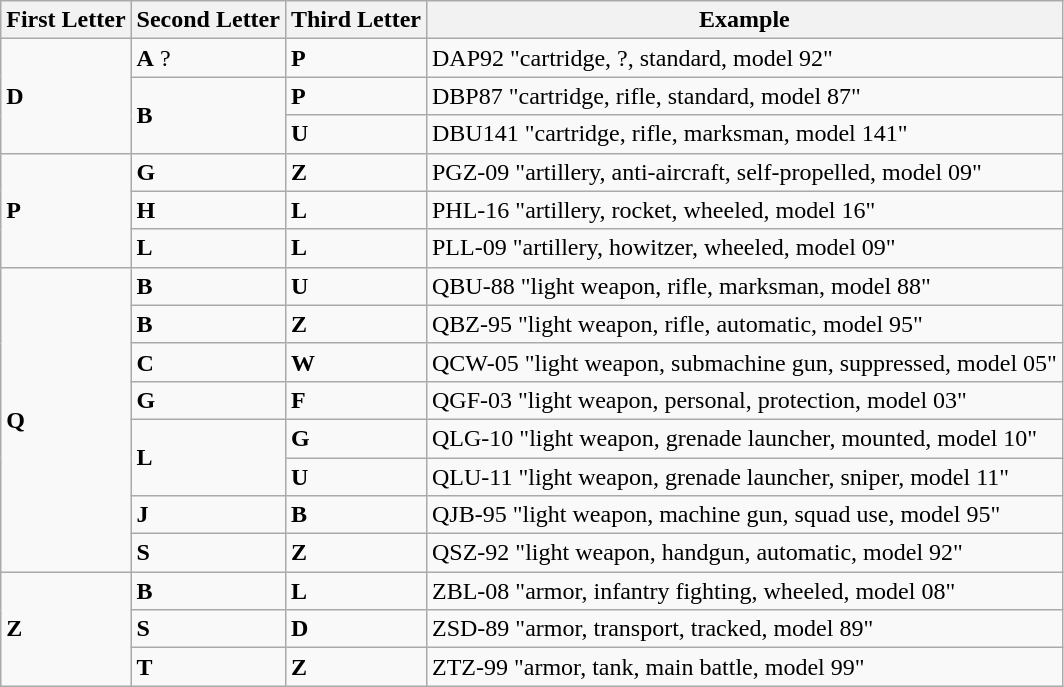<table class=wikitable>
<tr>
<th>First Letter</th>
<th>Second Letter</th>
<th>Third Letter</th>
<th>Example</th>
</tr>
<tr>
<td rowspan="3"><strong>D</strong>  </td>
<td><strong>A</strong> ?</td>
<td><strong>P</strong>  </td>
<td>DAP92 "cartridge, ?, standard, model 92"</td>
</tr>
<tr>
<td rowspan="2"><strong>B</strong>  </td>
<td><strong>P</strong>  </td>
<td>DBP87 "cartridge, rifle, standard, model 87"</td>
</tr>
<tr>
<td><strong>U</strong>  </td>
<td>DBU141 "cartridge, rifle, marksman, model 141"</td>
</tr>
<tr>
<td rowspan="3"><strong>P</strong>  </td>
<td><strong>G</strong>  </td>
<td><strong>Z</strong>  </td>
<td>PGZ-09 "artillery, anti-aircraft, self-propelled, model 09"</td>
</tr>
<tr>
<td><strong>H</strong>  </td>
<td><strong>L</strong>  </td>
<td>PHL-16 "artillery, rocket, wheeled, model 16"</td>
</tr>
<tr>
<td><strong>L</strong>  </td>
<td><strong>L</strong>  </td>
<td>PLL-09 "artillery, howitzer, wheeled, model 09"</td>
</tr>
<tr>
<td rowspan="8"><strong>Q</strong>  </td>
<td><strong>B</strong>  </td>
<td><strong>U</strong>  </td>
<td>QBU-88 "light weapon, rifle, marksman, model 88"</td>
</tr>
<tr>
<td><strong>B</strong>  </td>
<td><strong>Z</strong>  </td>
<td>QBZ-95 "light weapon, rifle, automatic, model 95"</td>
</tr>
<tr>
<td><strong>C</strong>  </td>
<td><strong>W</strong>  </td>
<td>QCW-05 "light weapon, submachine gun, suppressed, model 05"</td>
</tr>
<tr>
<td><strong>G</strong>  </td>
<td><strong>F</strong>  </td>
<td>QGF-03 "light weapon, personal, protection, model 03"</td>
</tr>
<tr>
<td rowspan="2"><strong>L</strong>  </td>
<td><strong>G</strong>  </td>
<td>QLG-10 "light weapon, grenade launcher, mounted, model 10"</td>
</tr>
<tr>
<td><strong>U</strong>  </td>
<td>QLU-11 "light weapon, grenade launcher, sniper, model 11"</td>
</tr>
<tr>
<td><strong>J</strong>  </td>
<td><strong>B</strong>  </td>
<td>QJB-95 "light weapon, machine gun, squad use, model 95"</td>
</tr>
<tr>
<td><strong>S</strong>  </td>
<td><strong>Z</strong>  </td>
<td>QSZ-92 "light weapon, handgun, automatic, model 92"</td>
</tr>
<tr>
<td rowspan="3"><strong>Z</strong>  </td>
<td><strong>B</strong>  </td>
<td><strong>L</strong>  </td>
<td>ZBL-08 "armor, infantry fighting, wheeled, model 08"</td>
</tr>
<tr>
<td><strong>S</strong>  </td>
<td><strong>D</strong>  </td>
<td>ZSD-89 "armor, transport, tracked, model 89"</td>
</tr>
<tr>
<td><strong>T</strong>  </td>
<td><strong>Z</strong>  </td>
<td>ZTZ-99 "armor, tank, main battle, model 99"</td>
</tr>
</table>
